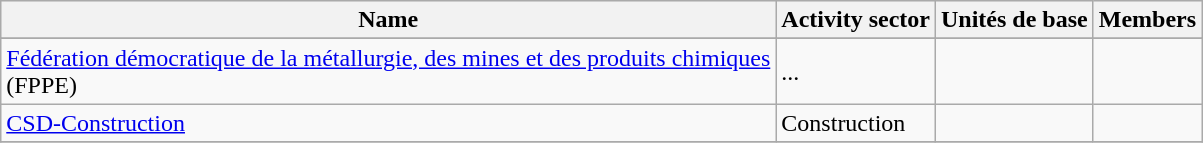<table class="wikitable sortable">
<tr style="background:#ececec;">
<th>Name</th>
<th>Activity sector</th>
<th>Unités de base</th>
<th>Members</th>
</tr>
<tr>
</tr>
<tr>
<td><a href='#'>Fédération démocratique de la métallurgie, des mines et des produits chimiques</a><br>(FPPE)</td>
<td>...</td>
<td></td>
<td align="center"></td>
</tr>
<tr>
<td><a href='#'>CSD-Construction</a></td>
<td>Construction</td>
<td></td>
<td align="center"></td>
</tr>
<tr>
</tr>
</table>
